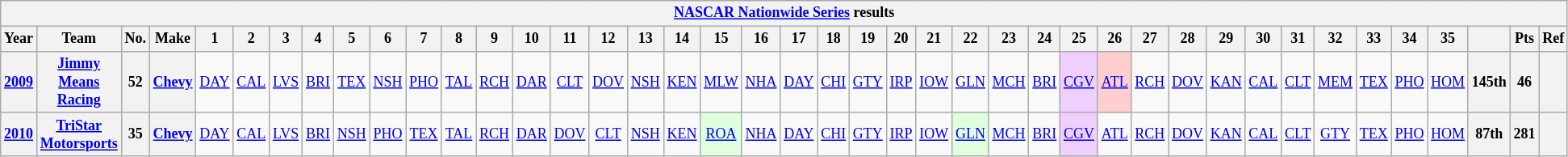<table class="wikitable" style="text-align:center; font-size:75%">
<tr>
<th colspan=42><a href='#'>NASCAR Nationwide Series</a> results</th>
</tr>
<tr>
<th>Year</th>
<th>Team</th>
<th>No.</th>
<th>Make</th>
<th>1</th>
<th>2</th>
<th>3</th>
<th>4</th>
<th>5</th>
<th>6</th>
<th>7</th>
<th>8</th>
<th>9</th>
<th>10</th>
<th>11</th>
<th>12</th>
<th>13</th>
<th>14</th>
<th>15</th>
<th>16</th>
<th>17</th>
<th>18</th>
<th>19</th>
<th>20</th>
<th>21</th>
<th>22</th>
<th>23</th>
<th>24</th>
<th>25</th>
<th>26</th>
<th>27</th>
<th>28</th>
<th>29</th>
<th>30</th>
<th>31</th>
<th>32</th>
<th>33</th>
<th>34</th>
<th>35</th>
<th></th>
<th>Pts</th>
<th>Ref</th>
</tr>
<tr>
<th><a href='#'>2009</a></th>
<th><a href='#'>Jimmy Means Racing</a></th>
<th>52</th>
<th><a href='#'>Chevy</a></th>
<td><a href='#'>DAY</a></td>
<td><a href='#'>CAL</a></td>
<td><a href='#'>LVS</a></td>
<td><a href='#'>BRI</a></td>
<td><a href='#'>TEX</a></td>
<td><a href='#'>NSH</a></td>
<td><a href='#'>PHO</a></td>
<td><a href='#'>TAL</a></td>
<td><a href='#'>RCH</a></td>
<td><a href='#'>DAR</a></td>
<td><a href='#'>CLT</a></td>
<td><a href='#'>DOV</a></td>
<td><a href='#'>NSH</a></td>
<td><a href='#'>KEN</a></td>
<td><a href='#'>MLW</a></td>
<td><a href='#'>NHA</a></td>
<td><a href='#'>DAY</a></td>
<td><a href='#'>CHI</a></td>
<td><a href='#'>GTY</a></td>
<td><a href='#'>IRP</a></td>
<td><a href='#'>IOW</a></td>
<td><a href='#'>GLN</a></td>
<td><a href='#'>MCH</a></td>
<td><a href='#'>BRI</a></td>
<td style="background:#EFCFFF;"><a href='#'>CGV</a><br></td>
<td style="background:#FFCFCF;"><a href='#'>ATL</a><br></td>
<td><a href='#'>RCH</a></td>
<td><a href='#'>DOV</a></td>
<td><a href='#'>KAN</a></td>
<td><a href='#'>CAL</a></td>
<td><a href='#'>CLT</a></td>
<td><a href='#'>MEM</a></td>
<td><a href='#'>TEX</a></td>
<td><a href='#'>PHO</a></td>
<td><a href='#'>HOM</a></td>
<th>145th</th>
<th>46</th>
<th></th>
</tr>
<tr>
<th><a href='#'>2010</a></th>
<th><a href='#'>TriStar Motorsports</a></th>
<th>35</th>
<th><a href='#'>Chevy</a></th>
<td><a href='#'>DAY</a></td>
<td><a href='#'>CAL</a></td>
<td><a href='#'>LVS</a></td>
<td><a href='#'>BRI</a></td>
<td><a href='#'>NSH</a></td>
<td><a href='#'>PHO</a></td>
<td><a href='#'>TEX</a></td>
<td><a href='#'>TAL</a></td>
<td><a href='#'>RCH</a></td>
<td><a href='#'>DAR</a></td>
<td><a href='#'>DOV</a></td>
<td><a href='#'>CLT</a></td>
<td><a href='#'>NSH</a></td>
<td><a href='#'>KEN</a></td>
<td style="background:#DFFFDF;"><a href='#'>ROA</a><br></td>
<td><a href='#'>NHA</a></td>
<td><a href='#'>DAY</a></td>
<td><a href='#'>CHI</a></td>
<td><a href='#'>GTY</a></td>
<td><a href='#'>IRP</a></td>
<td><a href='#'>IOW</a></td>
<td style="background:#DFFFDF;"><a href='#'>GLN</a><br></td>
<td><a href='#'>MCH</a></td>
<td><a href='#'>BRI</a></td>
<td style="background:#EFCFFF;"><a href='#'>CGV</a><br></td>
<td><a href='#'>ATL</a></td>
<td><a href='#'>RCH</a></td>
<td><a href='#'>DOV</a></td>
<td><a href='#'>KAN</a></td>
<td><a href='#'>CAL</a></td>
<td><a href='#'>CLT</a></td>
<td><a href='#'>GTY</a></td>
<td><a href='#'>TEX</a></td>
<td><a href='#'>PHO</a></td>
<td><a href='#'>HOM</a></td>
<th>87th</th>
<th>281</th>
<th></th>
</tr>
</table>
